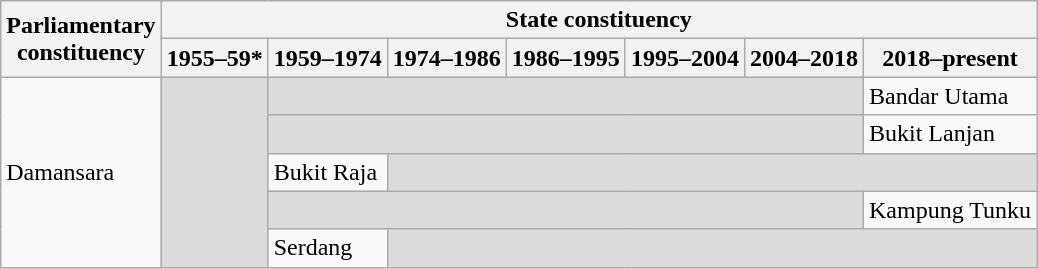<table class="wikitable">
<tr>
<th rowspan="2">Parliamentary<br>constituency</th>
<th colspan="7">State constituency</th>
</tr>
<tr>
<th>1955–59*</th>
<th>1959–1974</th>
<th>1974–1986</th>
<th>1986–1995</th>
<th>1995–2004</th>
<th>2004–2018</th>
<th>2018–present</th>
</tr>
<tr>
<td rowspan="5">Damansara</td>
<td rowspan="5" bgcolor="dcdcdc"></td>
<td colspan="5" bgcolor="dcdcdc"></td>
<td>Bandar Utama</td>
</tr>
<tr>
<td colspan="5" bgcolor="dcdcdc"></td>
<td>Bukit Lanjan</td>
</tr>
<tr>
<td>Bukit Raja</td>
<td colspan="5" bgcolor="dcdcdc"></td>
</tr>
<tr>
<td colspan="5" bgcolor="dcdcdc"></td>
<td>Kampung Tunku</td>
</tr>
<tr>
<td>Serdang</td>
<td colspan="5" bgcolor="dcdcdc"></td>
</tr>
</table>
